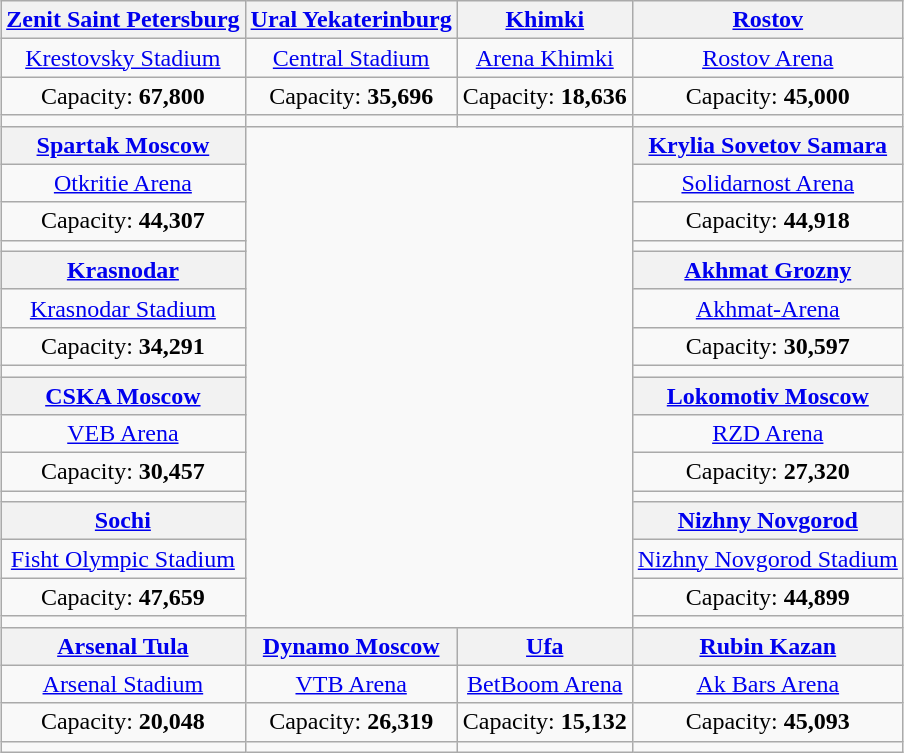<table class="wikitable" style="text-align:center; margin:1em auto">
<tr>
<th><a href='#'>Zenit Saint Petersburg</a></th>
<th><a href='#'>Ural Yekaterinburg</a></th>
<th><a href='#'>Khimki</a></th>
<th><a href='#'>Rostov</a></th>
</tr>
<tr>
<td><a href='#'>Krestovsky Stadium</a></td>
<td><a href='#'>Central Stadium</a></td>
<td><a href='#'>Arena Khimki</a></td>
<td><a href='#'>Rostov Arena</a></td>
</tr>
<tr>
<td>Capacity: <strong>67,800</strong></td>
<td>Capacity: <strong>35,696</strong></td>
<td>Capacity: <strong>18,636</strong></td>
<td>Capacity: <strong>45,000</strong></td>
</tr>
<tr>
<td></td>
<td></td>
<td></td>
<td></td>
</tr>
<tr>
<th><a href='#'>Spartak Moscow</a></th>
<td colspan="2" rowspan="16"><br>
</td>
<th><a href='#'>Krylia Sovetov Samara</a></th>
</tr>
<tr>
<td><a href='#'>Otkritie Arena</a></td>
<td><a href='#'>Solidarnost Arena</a></td>
</tr>
<tr>
<td>Capacity: <strong>44,307</strong></td>
<td>Capacity: <strong>44,918</strong></td>
</tr>
<tr>
<td></td>
<td></td>
</tr>
<tr>
<th><a href='#'>Krasnodar</a></th>
<th><a href='#'>Akhmat Grozny</a></th>
</tr>
<tr>
<td><a href='#'>Krasnodar Stadium</a></td>
<td><a href='#'>Akhmat-Arena</a></td>
</tr>
<tr>
<td>Capacity: <strong>34,291</strong></td>
<td>Capacity: <strong>30,597</strong></td>
</tr>
<tr>
<td></td>
<td></td>
</tr>
<tr>
<th><a href='#'>CSKA Moscow</a></th>
<th><a href='#'>Lokomotiv Moscow</a></th>
</tr>
<tr>
<td><a href='#'>VEB Arena</a></td>
<td><a href='#'>RZD Arena</a></td>
</tr>
<tr>
<td>Capacity: <strong>30,457</strong></td>
<td>Capacity: <strong>27,320</strong></td>
</tr>
<tr>
<td></td>
<td></td>
</tr>
<tr>
<th><a href='#'>Sochi</a></th>
<th><a href='#'>Nizhny Novgorod</a></th>
</tr>
<tr>
<td><a href='#'>Fisht Olympic Stadium</a></td>
<td><a href='#'>Nizhny Novgorod Stadium</a></td>
</tr>
<tr>
<td>Capacity: <strong>47,659</strong></td>
<td>Capacity: <strong>44,899</strong></td>
</tr>
<tr>
<td></td>
<td></td>
</tr>
<tr>
<th><a href='#'>Arsenal Tula</a></th>
<th><a href='#'>Dynamo Moscow</a></th>
<th><a href='#'>Ufa</a></th>
<th><a href='#'>Rubin Kazan</a></th>
</tr>
<tr>
<td><a href='#'>Arsenal Stadium</a></td>
<td><a href='#'>VTB Arena</a></td>
<td><a href='#'>BetBoom Arena</a></td>
<td><a href='#'>Ak Bars Arena</a></td>
</tr>
<tr>
<td>Capacity: <strong>20,048</strong></td>
<td>Capacity: <strong>26,319</strong></td>
<td>Capacity: <strong>15,132</strong></td>
<td>Capacity: <strong>45,093</strong></td>
</tr>
<tr>
<td></td>
<td></td>
<td></td>
<td></td>
</tr>
</table>
